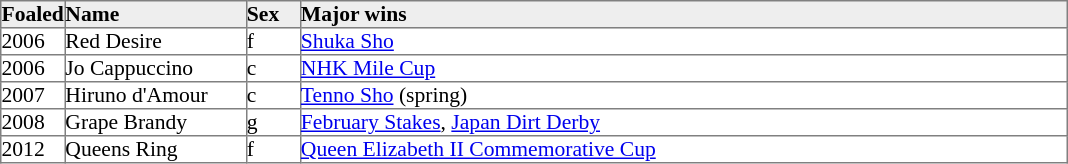<table border="1" cellpadding="0" style="border-collapse: collapse; font-size:90%">
<tr style="background:#eee;">
<td style="width:35px;"><strong>Foaled</strong></td>
<td style="width:120px;"><strong>Name</strong></td>
<td style="width:35px;"><strong>Sex</strong></td>
<td style="width:510px;"><strong>Major wins</strong></td>
</tr>
<tr>
<td>2006</td>
<td>Red Desire</td>
<td>f</td>
<td><a href='#'>Shuka Sho</a></td>
</tr>
<tr>
<td>2006</td>
<td>Jo Cappuccino</td>
<td>c</td>
<td><a href='#'>NHK Mile Cup</a></td>
</tr>
<tr>
<td>2007</td>
<td>Hiruno d'Amour</td>
<td>c</td>
<td><a href='#'>Tenno Sho</a> (spring)</td>
</tr>
<tr>
<td>2008</td>
<td>Grape Brandy</td>
<td>g</td>
<td><a href='#'>February Stakes</a>, <a href='#'>Japan Dirt Derby</a></td>
</tr>
<tr>
<td>2012</td>
<td>Queens Ring</td>
<td>f</td>
<td><a href='#'>Queen Elizabeth II Commemorative Cup</a></td>
</tr>
</table>
